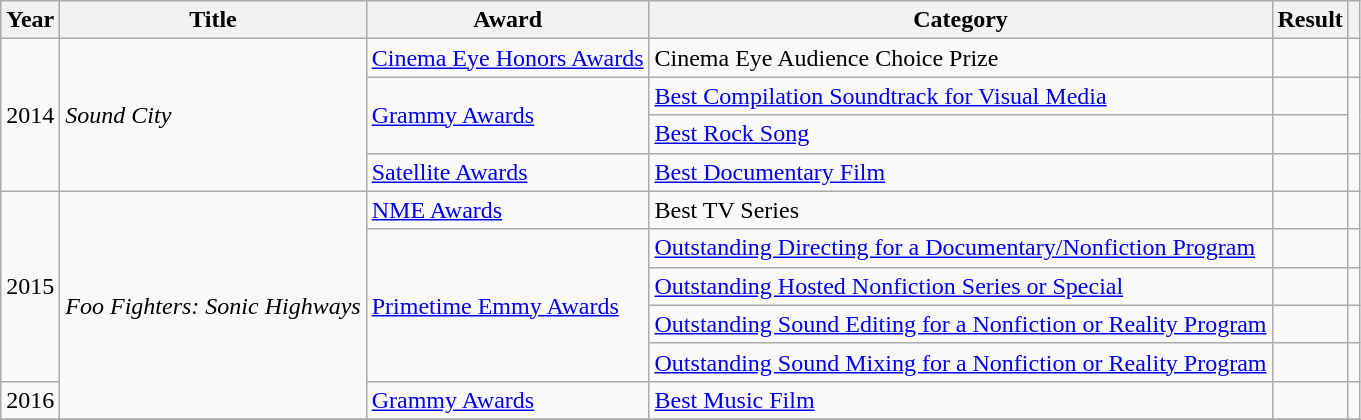<table class="wikitable sortable">
<tr>
<th>Year</th>
<th>Title</th>
<th>Award</th>
<th>Category</th>
<th>Result</th>
<th scope="col" class="unsortable"></th>
</tr>
<tr>
<td rowspan="4">2014</td>
<td rowspan="4"><em>Sound City</em></td>
<td><a href='#'>Cinema Eye Honors Awards</a></td>
<td>Cinema Eye Audience Choice Prize</td>
<td></td>
<td style="text-align:center";></td>
</tr>
<tr>
<td rowspan="2"><a href='#'>Grammy Awards</a></td>
<td><a href='#'>Best Compilation Soundtrack for Visual Media</a></td>
<td></td>
<td rowspan="2" style="text-align:center";></td>
</tr>
<tr>
<td><a href='#'>Best Rock Song</a> </td>
<td></td>
</tr>
<tr>
<td><a href='#'>Satellite Awards</a></td>
<td><a href='#'>Best Documentary Film</a></td>
<td></td>
<td style="text-align:center";></td>
</tr>
<tr>
<td rowspan="5">2015</td>
<td rowspan="6"><em>Foo Fighters: Sonic Highways</em></td>
<td><a href='#'>NME Awards</a></td>
<td>Best TV Series</td>
<td></td>
<td style="text-align:center";></td>
</tr>
<tr>
<td rowspan="4"><a href='#'>Primetime Emmy Awards</a></td>
<td><a href='#'>Outstanding Directing for a Documentary/Nonfiction Program</a></td>
<td></td>
<td style="text-align:center";></td>
</tr>
<tr>
<td><a href='#'>Outstanding Hosted Nonfiction Series or Special</a></td>
<td></td>
<td style="text-align:center";></td>
</tr>
<tr>
<td><a href='#'>Outstanding Sound Editing for a Nonfiction or Reality Program</a></td>
<td></td>
<td style="text-align:center";></td>
</tr>
<tr>
<td><a href='#'>Outstanding Sound Mixing for a Nonfiction or Reality Program</a></td>
<td></td>
<td style="text-align:center";></td>
</tr>
<tr>
<td>2016</td>
<td><a href='#'>Grammy Awards</a></td>
<td><a href='#'>Best Music Film</a></td>
<td></td>
<td style="text-align:center";></td>
</tr>
<tr>
</tr>
</table>
